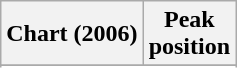<table class="wikitable">
<tr>
<th>Chart (2006)</th>
<th>Peak<br>position</th>
</tr>
<tr>
</tr>
<tr>
</tr>
</table>
